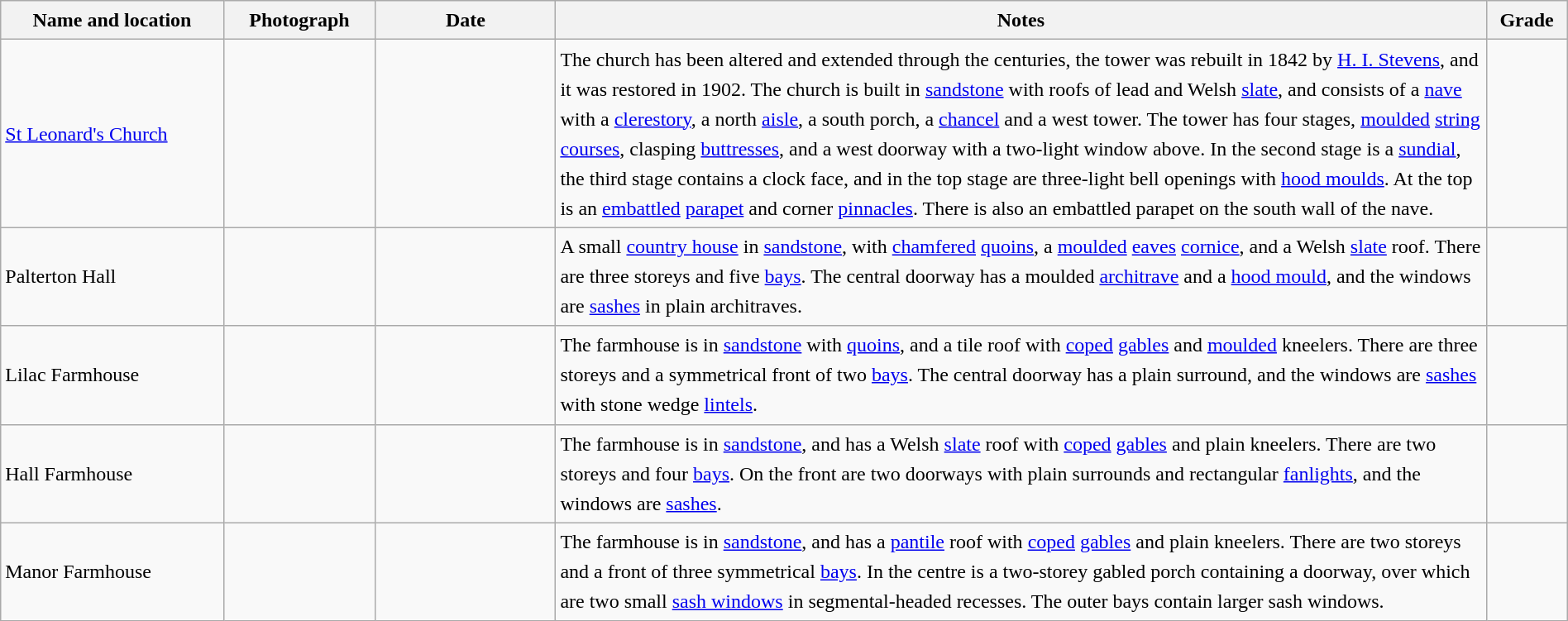<table class="wikitable sortable plainrowheaders" style="width:100%; border:0; text-align:left; line-height:150%;">
<tr>
<th scope="col"  style="width:150px">Name and location</th>
<th scope="col"  style="width:100px" class="unsortable">Photograph</th>
<th scope="col"  style="width:120px">Date</th>
<th scope="col"  style="width:650px" class="unsortable">Notes</th>
<th scope="col"  style="width:50px">Grade</th>
</tr>
<tr>
<td><a href='#'>St Leonard's Church</a><br><small></small></td>
<td></td>
<td align="center"></td>
<td>The church has been altered and extended through the centuries, the tower was rebuilt in 1842 by <a href='#'>H. I. Stevens</a>, and it was restored in 1902.  The church is built in <a href='#'>sandstone</a> with roofs of lead and Welsh <a href='#'>slate</a>, and consists of a <a href='#'>nave</a> with a <a href='#'>clerestory</a>, a north <a href='#'>aisle</a>, a south porch, a <a href='#'>chancel</a> and a west tower.  The tower has four stages, <a href='#'>moulded</a> <a href='#'>string courses</a>, clasping <a href='#'>buttresses</a>,  and a west doorway with a two-light window above.  In the second stage is a <a href='#'>sundial</a>, the third stage contains a clock face, and in the top stage are three-light bell openings with <a href='#'>hood moulds</a>.  At the top is an <a href='#'>embattled</a> <a href='#'>parapet</a> and corner <a href='#'>pinnacles</a>. There is also an embattled parapet on the south wall of the nave.</td>
<td align="center" ></td>
</tr>
<tr>
<td>Palterton Hall<br><small></small></td>
<td></td>
<td align="center"></td>
<td>A small <a href='#'>country house</a> in <a href='#'>sandstone</a>, with <a href='#'>chamfered</a> <a href='#'>quoins</a>, a <a href='#'>moulded</a> <a href='#'>eaves</a> <a href='#'>cornice</a>, and a Welsh <a href='#'>slate</a> roof.  There are three storeys and five <a href='#'>bays</a>.  The central doorway has a moulded <a href='#'>architrave</a> and a <a href='#'>hood mould</a>, and the windows are <a href='#'>sashes</a> in plain architraves.</td>
<td align="center" ></td>
</tr>
<tr>
<td>Lilac Farmhouse<br><small></small></td>
<td></td>
<td align="center"></td>
<td>The farmhouse is in <a href='#'>sandstone</a> with <a href='#'>quoins</a>, and a tile roof with <a href='#'>coped</a> <a href='#'>gables</a> and <a href='#'>moulded</a> kneelers.  There are three storeys and a symmetrical front of two <a href='#'>bays</a>.  The central doorway has a plain surround, and the windows are <a href='#'>sashes</a> with stone wedge <a href='#'>lintels</a>.</td>
<td align="center" ></td>
</tr>
<tr>
<td>Hall Farmhouse<br><small></small></td>
<td></td>
<td align="center"></td>
<td>The farmhouse is in <a href='#'>sandstone</a>, and has a Welsh <a href='#'>slate</a> roof with <a href='#'>coped</a> <a href='#'>gables</a> and plain kneelers.  There are two storeys and four <a href='#'>bays</a>.  On the front are two doorways with plain surrounds and rectangular <a href='#'>fanlights</a>, and the windows are <a href='#'>sashes</a>.</td>
<td align="center" ></td>
</tr>
<tr>
<td>Manor Farmhouse<br><small></small></td>
<td></td>
<td align="center"></td>
<td>The farmhouse is in <a href='#'>sandstone</a>, and has a <a href='#'>pantile</a> roof with <a href='#'>coped</a> <a href='#'>gables</a> and plain kneelers.  There are two storeys and a front of three symmetrical <a href='#'>bays</a>.  In the centre is a two-storey gabled porch containing a doorway, over which are two small <a href='#'>sash windows</a> in segmental-headed recesses.  The outer bays contain larger sash windows.</td>
<td align="center" ></td>
</tr>
<tr>
</tr>
</table>
